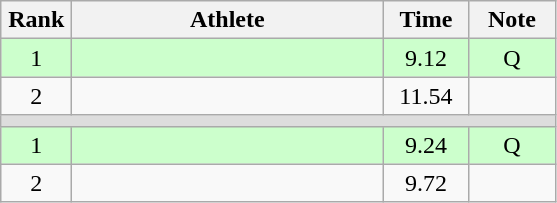<table class=wikitable style="text-align:center">
<tr>
<th width=40>Rank</th>
<th width=200>Athlete</th>
<th width=50>Time</th>
<th width=50>Note</th>
</tr>
<tr bgcolor=ccffcc>
<td>1</td>
<td align=left></td>
<td>9.12</td>
<td>Q</td>
</tr>
<tr>
<td>2</td>
<td align=left></td>
<td>11.54</td>
<td></td>
</tr>
<tr bgcolor=#DDDDDD>
<td colspan=4></td>
</tr>
<tr bgcolor=ccffcc>
<td>1</td>
<td align=left></td>
<td>9.24</td>
<td>Q</td>
</tr>
<tr>
<td>2</td>
<td align=left></td>
<td>9.72</td>
<td></td>
</tr>
</table>
